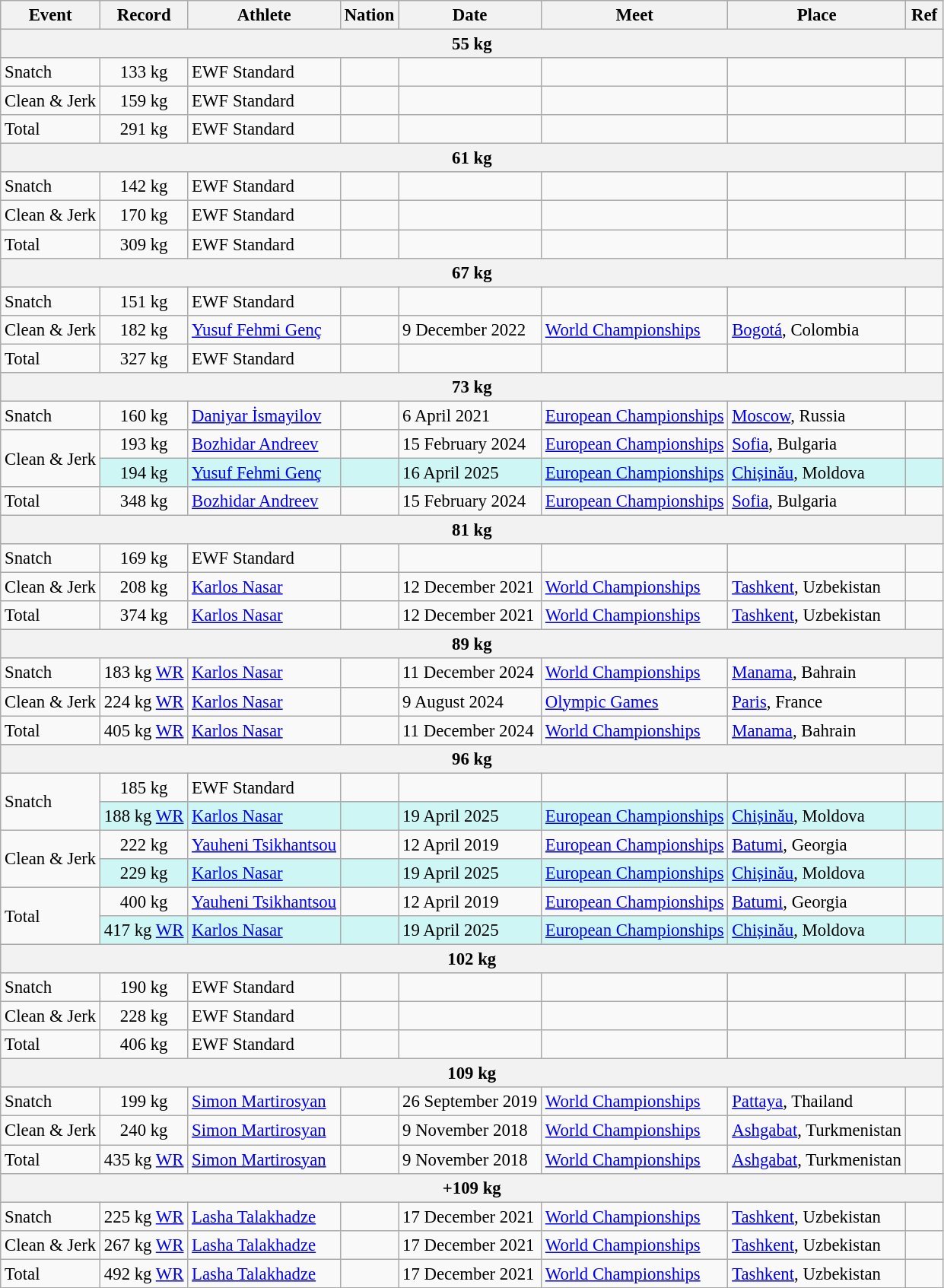<table class="wikitable" style="font-size:95%;">
<tr>
<th>Event</th>
<th>Record</th>
<th>Athlete</th>
<th>Nation</th>
<th>Date</th>
<th>Meet</th>
<th>Place</th>
<th width=4%>Ref</th>
</tr>
<tr bgcolor="#DDDDDD">
<th colspan=8>55 kg</th>
</tr>
<tr>
<td>Snatch</td>
<td align=center>133 kg</td>
<td>EWF Standard</td>
<td></td>
<td></td>
<td></td>
<td></td>
<td></td>
</tr>
<tr>
<td>Clean & Jerk</td>
<td align=center>159 kg</td>
<td>EWF Standard</td>
<td></td>
<td></td>
<td></td>
<td></td>
<td></td>
</tr>
<tr>
<td>Total</td>
<td align=center>291 kg</td>
<td>EWF Standard</td>
<td></td>
<td></td>
<td></td>
<td></td>
<td></td>
</tr>
<tr bgcolor="#DDDDDD">
<th colspan=8>61 kg</th>
</tr>
<tr>
<td>Snatch</td>
<td align=center>142 kg</td>
<td>EWF Standard</td>
<td></td>
<td></td>
<td></td>
<td></td>
<td></td>
</tr>
<tr>
<td>Clean & Jerk</td>
<td align=center>170 kg</td>
<td>EWF Standard</td>
<td></td>
<td></td>
<td></td>
<td></td>
<td></td>
</tr>
<tr>
<td>Total</td>
<td align=center>309 kg</td>
<td>EWF Standard</td>
<td></td>
<td></td>
<td></td>
<td></td>
<td></td>
</tr>
<tr bgcolor="#DDDDDD">
<th colspan=8>67 kg</th>
</tr>
<tr>
<td>Snatch</td>
<td align=center>151 kg</td>
<td>EWF Standard</td>
<td></td>
<td></td>
<td></td>
<td></td>
<td></td>
</tr>
<tr>
<td>Clean & Jerk</td>
<td align=center>182 kg</td>
<td><a href='#'>Yusuf Fehmi Genç</a></td>
<td></td>
<td>9 December 2022</td>
<td><a href='#'>World Championships</a></td>
<td><a href='#'>Bogotá</a>, Colombia</td>
<td></td>
</tr>
<tr>
<td>Total</td>
<td align=center>327 kg</td>
<td>EWF Standard</td>
<td></td>
<td></td>
<td></td>
<td></td>
<td></td>
</tr>
<tr bgcolor="#DDDDDD">
<th colspan=8>73 kg</th>
</tr>
<tr>
<td>Snatch</td>
<td align=center>160 kg</td>
<td><a href='#'>Daniyar İsmayilov</a></td>
<td></td>
<td>6 April 2021</td>
<td><a href='#'>European Championships</a></td>
<td><a href='#'>Moscow</a>, Russia</td>
<td></td>
</tr>
<tr>
<td rowspan=2>Clean & Jerk</td>
<td align="center">193 kg</td>
<td><a href='#'>Bozhidar Andreev</a></td>
<td></td>
<td>15 February 2024</td>
<td><a href='#'>European Championships</a></td>
<td><a href='#'>Sofia</a>, Bulgaria</td>
<td></td>
</tr>
<tr bgcolor=#CEF6F5>
<td align="center">194 kg</td>
<td><a href='#'>Yusuf Fehmi Genç</a></td>
<td></td>
<td>16 April 2025</td>
<td><a href='#'>European Championships</a></td>
<td><a href='#'>Chișinău</a>, Moldova</td>
<td></td>
</tr>
<tr>
<td>Total</td>
<td align="center">348 kg</td>
<td><a href='#'>Bozhidar Andreev</a></td>
<td></td>
<td>15 February 2024</td>
<td><a href='#'>European Championships</a></td>
<td><a href='#'>Sofia</a>, Bulgaria</td>
<td></td>
</tr>
<tr bgcolor="#DDDDDD">
<th colspan=8>81 kg</th>
</tr>
<tr>
<td>Snatch</td>
<td align=center>169 kg</td>
<td>EWF Standard</td>
<td></td>
<td></td>
<td></td>
<td></td>
<td></td>
</tr>
<tr>
<td>Clean & Jerk</td>
<td align=center>208 kg</td>
<td><a href='#'>Karlos Nasar</a></td>
<td></td>
<td>12 December 2021</td>
<td><a href='#'>World Championships</a></td>
<td><a href='#'>Tashkent</a>, Uzbekistan</td>
<td></td>
</tr>
<tr>
<td>Total</td>
<td align=center>374 kg</td>
<td><a href='#'>Karlos Nasar</a></td>
<td></td>
<td>12 December 2021</td>
<td><a href='#'>World Championships</a></td>
<td><a href='#'>Tashkent</a>, Uzbekistan</td>
<td></td>
</tr>
<tr bgcolor="#DDDDDD">
<th colspan=8>89 kg</th>
</tr>
<tr>
<td>Snatch</td>
<td align="center">183 kg <a href='#'>WR</a></td>
<td><a href='#'>Karlos Nasar</a></td>
<td></td>
<td>11 December 2024</td>
<td><a href='#'>World Championships</a></td>
<td><a href='#'>Manama</a>, Bahrain</td>
<td></td>
</tr>
<tr>
<td>Clean & Jerk</td>
<td align="center">224 kg <a href='#'>WR</a></td>
<td><a href='#'>Karlos Nasar</a></td>
<td></td>
<td>9 August 2024</td>
<td><a href='#'>Olympic Games</a></td>
<td><a href='#'>Paris</a>, France</td>
<td></td>
</tr>
<tr>
<td>Total</td>
<td align="center">405 kg <a href='#'>WR</a></td>
<td><a href='#'>Karlos Nasar</a></td>
<td></td>
<td>11 December 2024</td>
<td><a href='#'>World Championships</a></td>
<td><a href='#'>Manama</a>, Bahrain</td>
<td></td>
</tr>
<tr bgcolor="#DDDDDD">
<th colspan=8>96 kg</th>
</tr>
<tr>
<td rowspan=2>Snatch</td>
<td align=center>185 kg</td>
<td>EWF Standard</td>
<td></td>
<td></td>
<td></td>
<td></td>
<td></td>
</tr>
<tr bgcolor=#CEF6F5>
<td align=center>188 kg <a href='#'>WR</a></td>
<td><a href='#'>Karlos Nasar</a></td>
<td></td>
<td>19 April 2025</td>
<td><a href='#'>European Championships</a></td>
<td><a href='#'>Chișinău</a>, Moldova</td>
<td></td>
</tr>
<tr>
<td rowspan=2>Clean & Jerk</td>
<td align=center>222 kg</td>
<td><a href='#'>Yauheni Tsikhantsou</a></td>
<td></td>
<td>12 April 2019</td>
<td><a href='#'>European Championships</a></td>
<td><a href='#'>Batumi</a>, Georgia</td>
<td></td>
</tr>
<tr bgcolor=#CEF6F5>
<td align=center>229 kg</td>
<td><a href='#'>Karlos Nasar</a></td>
<td></td>
<td>19 April 2025</td>
<td><a href='#'>European Championships</a></td>
<td><a href='#'>Chișinău</a>, Moldova</td>
<td></td>
</tr>
<tr>
<td rowspan=2>Total</td>
<td align=center>400 kg</td>
<td><a href='#'>Yauheni Tsikhantsou</a></td>
<td></td>
<td>12 April 2019</td>
<td><a href='#'>European Championships</a></td>
<td><a href='#'>Batumi</a>, Georgia</td>
<td></td>
</tr>
<tr bgcolor=#CEF6F5>
<td align=center>417 kg <a href='#'>WR</a></td>
<td><a href='#'>Karlos Nasar</a></td>
<td></td>
<td>19 April 2025</td>
<td><a href='#'>European Championships</a></td>
<td><a href='#'>Chișinău</a>, Moldova</td>
<td></td>
</tr>
<tr bgcolor="#DDDDDD">
<th colspan=8>102 kg</th>
</tr>
<tr>
<td>Snatch</td>
<td align=center>190 kg</td>
<td>EWF Standard</td>
<td></td>
<td></td>
<td></td>
<td></td>
<td></td>
</tr>
<tr>
<td>Clean & Jerk</td>
<td align=center>228 kg</td>
<td>EWF Standard</td>
<td></td>
<td></td>
<td></td>
<td></td>
<td></td>
</tr>
<tr>
<td>Total</td>
<td align=center>406 kg</td>
<td>EWF Standard</td>
<td></td>
<td></td>
<td></td>
<td></td>
<td></td>
</tr>
<tr bgcolor="#DDDDDD">
<th colspan=8>109 kg</th>
</tr>
<tr>
<td>Snatch</td>
<td align=center>199 kg</td>
<td><a href='#'>Simon Martirosyan</a></td>
<td></td>
<td>26 September 2019</td>
<td><a href='#'>World Championships</a></td>
<td><a href='#'>Pattaya</a>, Thailand</td>
<td></td>
</tr>
<tr>
<td>Clean & Jerk</td>
<td align=center>240 kg</td>
<td><a href='#'>Simon Martirosyan</a></td>
<td></td>
<td>9 November 2018</td>
<td><a href='#'>World Championships</a></td>
<td><a href='#'>Ashgabat</a>, Turkmenistan</td>
<td></td>
</tr>
<tr>
<td>Total</td>
<td align=center>435 kg <a href='#'>WR</a></td>
<td><a href='#'>Simon Martirosyan</a></td>
<td></td>
<td>9 November 2018</td>
<td><a href='#'>World Championships</a></td>
<td><a href='#'>Ashgabat</a>, Turkmenistan</td>
<td></td>
</tr>
<tr bgcolor="#DDDDDD">
<th colspan=8>+109 kg</th>
</tr>
<tr>
<td>Snatch</td>
<td align=center>225 kg <a href='#'>WR</a></td>
<td><a href='#'>Lasha Talakhadze</a></td>
<td></td>
<td>17 December 2021</td>
<td><a href='#'>World Championships</a></td>
<td><a href='#'>Tashkent</a>, Uzbekistan</td>
<td></td>
</tr>
<tr>
<td>Clean & Jerk</td>
<td align=center>267 kg <a href='#'>WR</a></td>
<td><a href='#'>Lasha Talakhadze</a></td>
<td></td>
<td>17 December 2021</td>
<td><a href='#'>World Championships</a></td>
<td><a href='#'>Tashkent</a>, Uzbekistan</td>
<td></td>
</tr>
<tr>
<td>Total</td>
<td align=center>492 kg <a href='#'>WR</a></td>
<td><a href='#'>Lasha Talakhadze</a></td>
<td></td>
<td>17 December 2021</td>
<td><a href='#'>World Championships</a></td>
<td><a href='#'>Tashkent</a>, Uzbekistan</td>
<td></td>
</tr>
</table>
